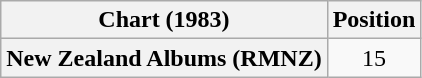<table class="wikitable plainrowheaders" style="text-align:center">
<tr>
<th scope="col">Chart (1983)</th>
<th scope="col">Position</th>
</tr>
<tr>
<th scope="row">New Zealand Albums (RMNZ)</th>
<td>15</td>
</tr>
</table>
